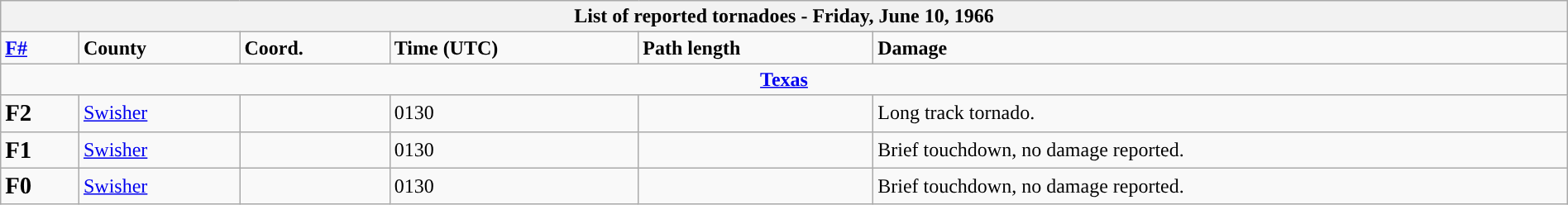<table class="wikitable collapsible" style="width:100%;">
<tr>
<th colspan="6">List of reported tornadoes - Friday, June 10, 1966</th>
</tr>
<tr>
<td><strong><a href='#'>F#</a></strong></td>
<td><strong>County</strong></td>
<td><strong>Coord.</strong></td>
<td><strong>Time (UTC)</strong></td>
<td><strong>Path length</strong></td>
<td><strong>Damage</strong></td>
</tr>
<tr>
<td colspan="6" style="text-align:center;"><strong><a href='#'>Texas</a></strong></td>
</tr>
<tr>
<td><big><strong>F2</strong></big></td>
<td><a href='#'>Swisher</a></td>
<td></td>
<td>0130</td>
<td></td>
<td>Long track tornado.</td>
</tr>
<tr>
<td><big><strong>F1</strong></big></td>
<td><a href='#'>Swisher</a></td>
<td></td>
<td>0130</td>
<td></td>
<td>Brief touchdown, no damage reported.</td>
</tr>
<tr>
<td><big><strong>F0</strong></big></td>
<td><a href='#'>Swisher</a></td>
<td></td>
<td>0130</td>
<td></td>
<td>Brief touchdown, no damage reported.</td>
</tr>
</table>
